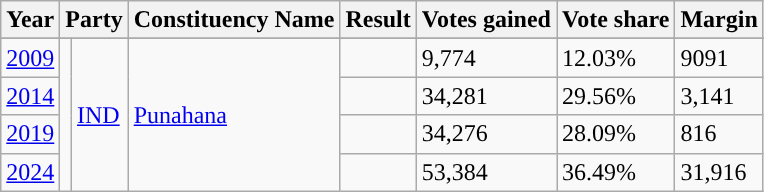<table class="wikitable">
<tr>
<th>Year</th>
<th colspan="2">Party</th>
<th>Constituency Name</th>
<th>Result</th>
<th>Votes gained</th>
<th>Vote share</th>
<th>Margin</th>
</tr>
<tr>
</tr>
<tr>
<td><a href='#'>2009</a></td>
<td rowspan="4"></td>
<td rowspan="4"><a href='#'>IND</a></td>
<td rowspan="4" Punahana><a href='#'>Punahana</a></td>
<td></td>
<td>9,774</td>
<td>12.03%</td>
<td>9091</td>
</tr>
<tr>
<td><a href='#'>2014</a></td>
<td></td>
<td>34,281</td>
<td>29.56%</td>
<td>3,141</td>
</tr>
<tr>
<td><a href='#'>2019</a></td>
<td></td>
<td>34,276</td>
<td>28.09%</td>
<td>816</td>
</tr>
<tr>
<td><a href='#'>2024</a></td>
<td></td>
<td>53,384</td>
<td>36.49%</td>
<td>31,916</td>
</tr>
</table>
